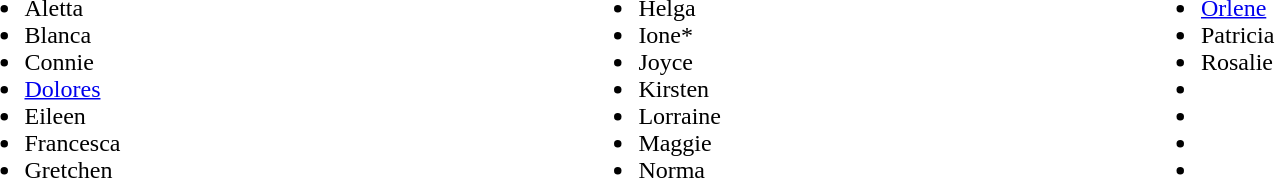<table width="90%">
<tr>
<td><br><ul><li>Aletta</li><li>Blanca</li><li>Connie</li><li><a href='#'>Dolores</a></li><li>Eileen</li><li>Francesca</li><li>Gretchen</li></ul></td>
<td><br><ul><li>Helga</li><li>Ione*</li><li>Joyce</li><li>Kirsten</li><li>Lorraine</li><li>Maggie</li><li>Norma</li></ul></td>
<td><br><ul><li><a href='#'>Orlene</a></li><li>Patricia</li><li>Rosalie</li><li></li><li></li><li></li><li></li></ul></td>
</tr>
</table>
